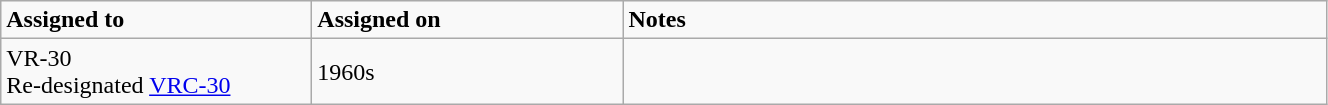<table class="wikitable" style="width: 70%;">
<tr>
<td style="width: 200px;"><strong>Assigned to</strong></td>
<td style="width: 200px;"><strong>Assigned on</strong></td>
<td><strong>Notes</strong></td>
</tr>
<tr>
<td>VR-30<br>Re-designated <a href='#'>VRC-30</a></td>
<td>1960s</td>
<td></td>
</tr>
</table>
